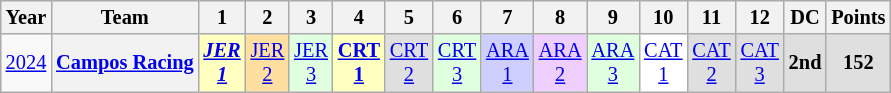<table class="wikitable" style="text-align:center; font-size:85%">
<tr>
<th>Year</th>
<th>Team</th>
<th>1</th>
<th>2</th>
<th>3</th>
<th>4</th>
<th>5</th>
<th>6</th>
<th>7</th>
<th>8</th>
<th>9</th>
<th>10</th>
<th>11</th>
<th>12</th>
<th>DC</th>
<th>Points</th>
</tr>
<tr>
<td><a href='#'>2024</a></td>
<th nowrap><a href='#'>Campos Racing</a></th>
<td style="background:#FFFFBF;"><strong><em><a href='#'>JER<br>1</a></em></strong><br></td>
<td style="background:#FFDF9F;"><a href='#'>JER<br>2</a><br></td>
<td style="background:#DFFFDF;"><a href='#'>JER<br>3</a><br></td>
<td style="background:#FFFFBF;"><strong><a href='#'>CRT<br>1</a></strong><br></td>
<td style="background:#DFDFDF;"><a href='#'>CRT<br>2</a><br></td>
<td style="background:#DFFFDF;"><a href='#'>CRT<br>3</a><br></td>
<td style="background:#CFCFFF;"><a href='#'>ARA<br>1</a><br></td>
<td style="background:#EFCFFF;"><a href='#'>ARA<br>2</a><br></td>
<td style="background:#DFFFDF;"><a href='#'>ARA<br>3</a><br></td>
<td style="background:#FFFFFF;"><a href='#'>CAT<br>1</a><br></td>
<td style="background:#DFDFDF;"><a href='#'>CAT<br>2</a><br></td>
<td style="background:#DFDFDF;"><a href='#'>CAT<br>3</a><br></td>
<th style="background:#DFDFDF;">2nd</th>
<th style="background:#DFDFDF;">152</th>
</tr>
</table>
